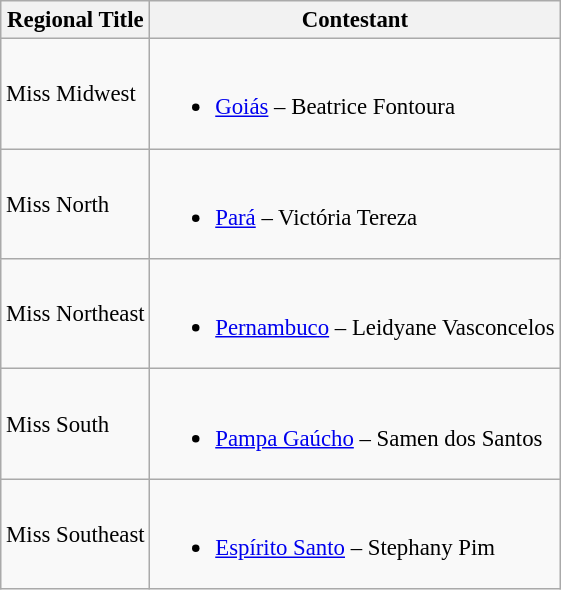<table class="wikitable sortable" style="font-size: 95%;">
<tr>
<th>Regional Title</th>
<th>Contestant</th>
</tr>
<tr>
<td>Miss Midwest</td>
<td><br><ul><li><a href='#'>Goiás</a> – Beatrice Fontoura</li></ul></td>
</tr>
<tr>
<td>Miss North</td>
<td><br><ul><li><a href='#'>Pará</a> – Victória Tereza</li></ul></td>
</tr>
<tr>
<td>Miss Northeast</td>
<td><br><ul><li><a href='#'>Pernambuco</a> – Leidyane Vasconcelos</li></ul></td>
</tr>
<tr>
<td>Miss South</td>
<td><br><ul><li><a href='#'>Pampa Gaúcho</a> – Samen dos Santos</li></ul></td>
</tr>
<tr>
<td>Miss Southeast</td>
<td><br><ul><li><a href='#'>Espírito Santo</a> – Stephany Pim</li></ul></td>
</tr>
</table>
